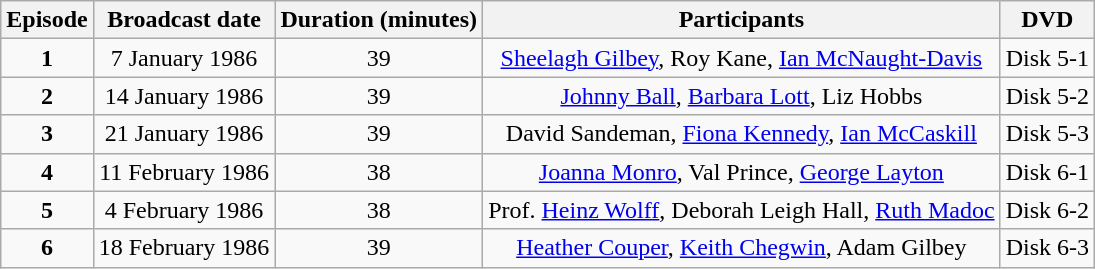<table class="wikitable" style="text-align:center;">
<tr>
<th>Episode</th>
<th>Broadcast date</th>
<th>Duration (minutes)</th>
<th>Participants</th>
<th>DVD</th>
</tr>
<tr>
<td><strong>1</strong></td>
<td>7 January 1986</td>
<td>39</td>
<td><a href='#'>Sheelagh Gilbey</a>, Roy Kane, <a href='#'>Ian McNaught-Davis</a></td>
<td>Disk 5-1</td>
</tr>
<tr>
<td><strong>2</strong></td>
<td>14 January 1986</td>
<td>39</td>
<td><a href='#'>Johnny Ball</a>, <a href='#'>Barbara Lott</a>, Liz Hobbs</td>
<td>Disk 5-2</td>
</tr>
<tr>
<td><strong>3</strong></td>
<td>21 January 1986</td>
<td>39</td>
<td>David Sandeman, <a href='#'>Fiona Kennedy</a>, <a href='#'>Ian McCaskill</a></td>
<td>Disk 5-3</td>
</tr>
<tr>
<td><strong>4</strong></td>
<td>11 February 1986</td>
<td>38</td>
<td><a href='#'>Joanna Monro</a>, Val Prince, <a href='#'>George Layton</a></td>
<td>Disk 6-1</td>
</tr>
<tr>
<td><strong>5</strong></td>
<td>4 February 1986</td>
<td>38</td>
<td>Prof. <a href='#'>Heinz Wolff</a>, Deborah Leigh Hall, <a href='#'>Ruth Madoc</a></td>
<td>Disk 6-2</td>
</tr>
<tr>
<td><strong>6</strong></td>
<td>18 February 1986</td>
<td>39</td>
<td><a href='#'>Heather Couper</a>, <a href='#'>Keith Chegwin</a>, Adam Gilbey</td>
<td>Disk 6-3</td>
</tr>
</table>
